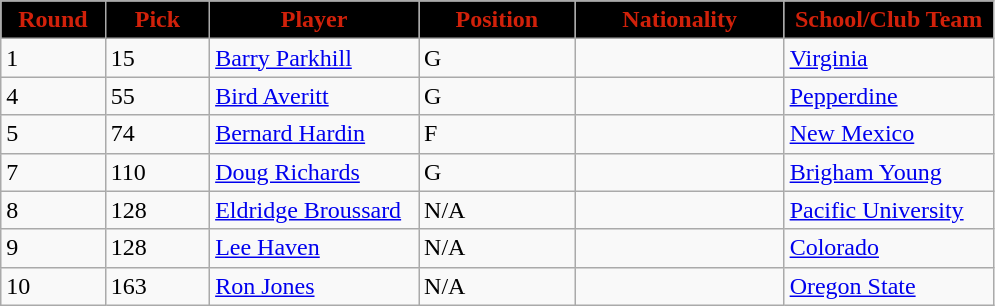<table class="wikitable sortable sortable">
<tr>
<th style="background:#000000; color:#D1210A"  width="10%">Round</th>
<th style="background:#000000; color:#D1210A"  width="10%">Pick</th>
<th style="background:#000000; color:#D1210A"  width="20%">Player</th>
<th style="background:#000000; color:#D1210A"  width="15%">Position</th>
<th style="background:#000000; color:#D1210A"  width="20%">Nationality</th>
<th style="background:#000000; color:#D1210A"  width="20%">School/Club Team</th>
</tr>
<tr>
<td>1</td>
<td>15</td>
<td><a href='#'>Barry Parkhill</a></td>
<td>G</td>
<td></td>
<td><a href='#'>Virginia</a></td>
</tr>
<tr>
<td>4</td>
<td>55</td>
<td><a href='#'>Bird Averitt</a></td>
<td>G</td>
<td></td>
<td><a href='#'>Pepperdine</a></td>
</tr>
<tr>
<td>5</td>
<td>74</td>
<td><a href='#'>Bernard Hardin</a></td>
<td>F</td>
<td></td>
<td><a href='#'>New Mexico</a></td>
</tr>
<tr>
<td>7</td>
<td>110</td>
<td><a href='#'>Doug Richards</a></td>
<td>G</td>
<td></td>
<td><a href='#'>Brigham Young</a></td>
</tr>
<tr>
<td>8</td>
<td>128</td>
<td><a href='#'>Eldridge Broussard</a></td>
<td>N/A</td>
<td></td>
<td><a href='#'>Pacific University</a></td>
</tr>
<tr>
<td>9</td>
<td>128</td>
<td><a href='#'>Lee Haven</a></td>
<td>N/A</td>
<td></td>
<td><a href='#'>Colorado</a></td>
</tr>
<tr>
<td>10</td>
<td>163</td>
<td><a href='#'>Ron Jones</a></td>
<td>N/A</td>
<td></td>
<td><a href='#'>Oregon State</a></td>
</tr>
</table>
